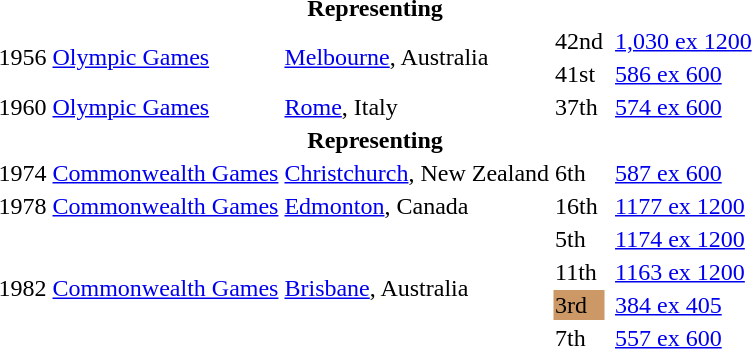<table>
<tr>
<th colspan="6">Representing  </th>
</tr>
<tr>
<td rowspan=2>1956</td>
<td rowspan=2><a href='#'>Olympic Games</a></td>
<td rowspan=2><a href='#'>Melbourne</a>, Australia</td>
<td>42nd</td>
<td></td>
<td><a href='#'>1,030 ex 1200</a></td>
</tr>
<tr>
<td>41st</td>
<td></td>
<td><a href='#'>586 ex 600</a></td>
</tr>
<tr>
<td rowspan=1>1960</td>
<td rowspan=1><a href='#'>Olympic Games</a></td>
<td rowspan=1><a href='#'>Rome</a>, Italy</td>
<td>37th</td>
<td></td>
<td><a href='#'>574 ex 600</a></td>
</tr>
<tr>
<th colspan="6">Representing </th>
</tr>
<tr>
<td rowspan=1>1974</td>
<td rowspan=1><a href='#'>Commonwealth Games</a></td>
<td rowspan=1><a href='#'>Christchurch</a>, New Zealand</td>
<td>6th</td>
<td></td>
<td><a href='#'>587 ex 600</a></td>
</tr>
<tr>
<td rowspan=1>1978</td>
<td rowspan=1><a href='#'>Commonwealth Games</a></td>
<td rowspan=1><a href='#'>Edmonton</a>, Canada</td>
<td>16th</td>
<td></td>
<td><a href='#'>1177 ex 1200</a></td>
</tr>
<tr>
<td rowspan=4>1982</td>
<td rowspan=4><a href='#'>Commonwealth Games</a></td>
<td rowspan=4><a href='#'>Brisbane</a>, Australia</td>
<td>5th</td>
<td></td>
<td><a href='#'>1174 ex 1200</a></td>
</tr>
<tr>
<td>11th</td>
<td></td>
<td><a href='#'>1163 ex 1200</a></td>
</tr>
<tr>
<td style="background:#c96;">3rd</td>
<td></td>
<td><a href='#'>384 ex 405</a></td>
</tr>
<tr>
<td>7th</td>
<td></td>
<td><a href='#'>557 ex 600</a></td>
</tr>
<tr>
</tr>
</table>
